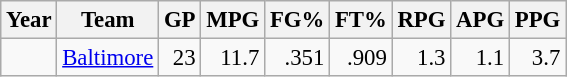<table class="wikitable sortable" style="font-size:95%; text-align:right;">
<tr>
<th>Year</th>
<th>Team</th>
<th>GP</th>
<th>MPG</th>
<th>FG%</th>
<th>FT%</th>
<th>RPG</th>
<th>APG</th>
<th>PPG</th>
</tr>
<tr>
<td style="text-align:left;"></td>
<td style="text-align:left;"><a href='#'>Baltimore</a></td>
<td>23</td>
<td>11.7</td>
<td>.351</td>
<td>.909</td>
<td>1.3</td>
<td>1.1</td>
<td>3.7</td>
</tr>
</table>
